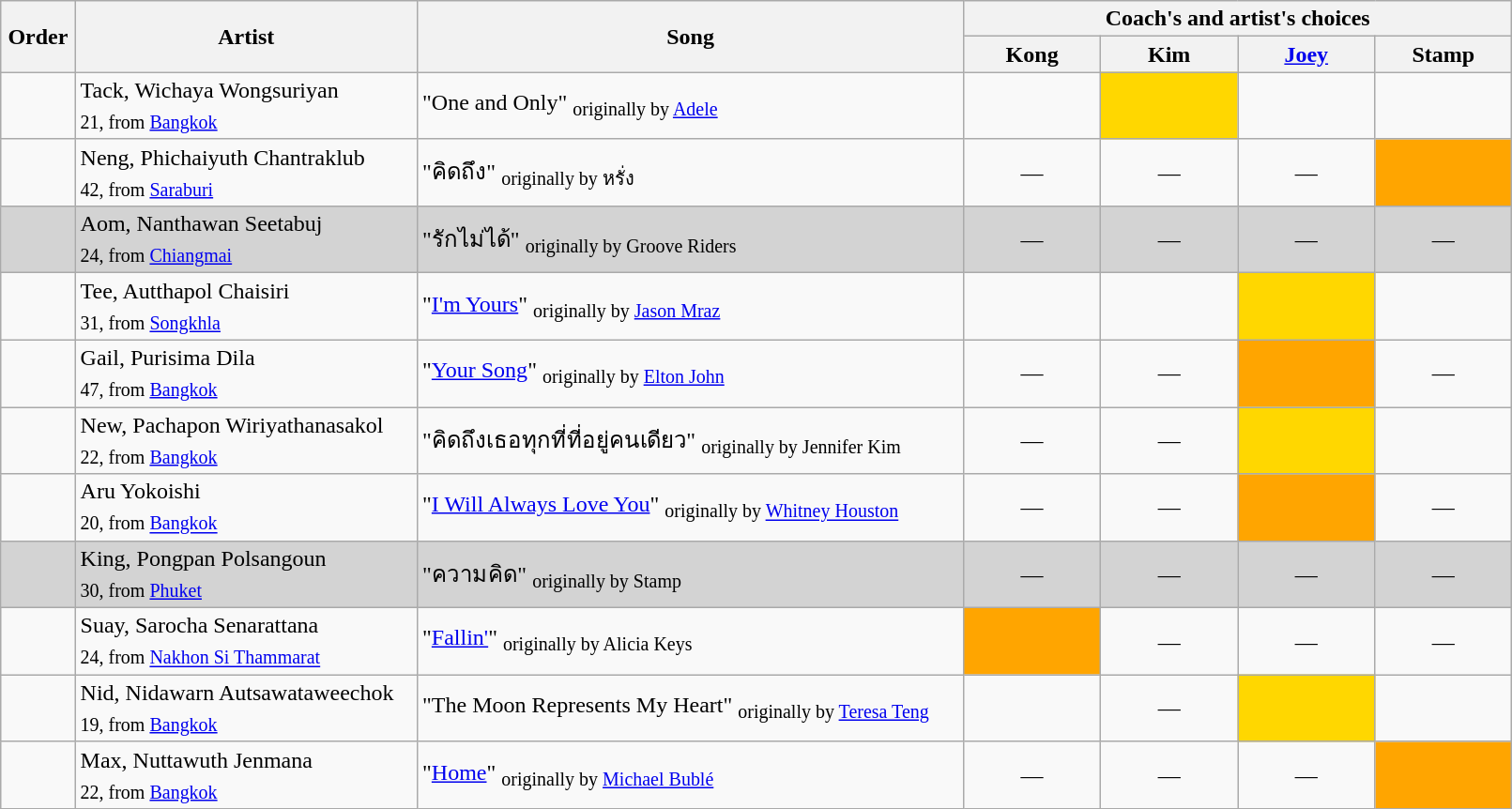<table class="wikitable" style="width:85%;">
<tr>
<th rowspan="2">Order</th>
<th rowspan="2">Artist</th>
<th rowspan="2">Song</th>
<th colspan="4">Coach's and artist's choices</th>
</tr>
<tr>
<th width="90">Kong</th>
<th width="90">Kim</th>
<th width="90"><a href='#'>Joey</a></th>
<th width="90">Stamp</th>
</tr>
<tr>
<td></td>
<td>Tack, Wichaya Wongsuriyan<br><sub>21, from <a href='#'>Bangkok</a></sub></td>
<td>"One and Only" <sub>originally by <a href='#'>Adele</a> </sub></td>
<td style="text-align:center;"></td>
<td style="background:gold;text-align:center;"></td>
<td style="text-align:center;"></td>
<td style="text-align:center;"></td>
</tr>
<tr>
<td></td>
<td>Neng, Phichaiyuth Chantraklub<br><sub>42, from <a href='#'>Saraburi</a></sub></td>
<td>"คิดถึง" <sub>originally by หรั่ง </sub></td>
<td style="text-align:center;">—</td>
<td style="text-align:center;">—</td>
<td style="text-align:center;">—</td>
<td style="background:orange;text-align:center;"></td>
</tr>
<tr bgcolor=lightgrey>
<td></td>
<td>Aom, Nanthawan Seetabuj<br><sub>24, from <a href='#'>Chiangmai</a></sub></td>
<td>"รักไม่ได้" <sub>originally by Groove Riders</sub></td>
<td style="text-align:center;">—</td>
<td style="text-align:center;">—</td>
<td style="text-align:center;">—</td>
<td style="text-align:center;">—</td>
</tr>
<tr>
<td></td>
<td>Tee, Autthapol Chaisiri<br><sub>31, from <a href='#'>Songkhla</a></sub></td>
<td>"<a href='#'>I'm Yours</a>" <sub>originally by <a href='#'>Jason Mraz</a> </sub></td>
<td style="text-align:center;"></td>
<td style="text-align:center;"></td>
<td style="background:gold;text-align:center;"></td>
<td style="text-align:center;"></td>
</tr>
<tr>
<td></td>
<td>Gail, Purisima Dila<br><sub>47, from <a href='#'>Bangkok</a></sub></td>
<td>"<a href='#'>Your Song</a>" <sub>originally by <a href='#'>Elton John</a> </sub></td>
<td style="text-align:center;">—</td>
<td style="text-align:center;">—</td>
<td style="background:orange;text-align:center;"></td>
<td style="text-align:center;">—</td>
</tr>
<tr>
<td></td>
<td>New, Pachapon Wiriyathanasakol<br><sub>22, from <a href='#'>Bangkok</a></sub></td>
<td>"คิดถึงเธอทุกที่ที่อยู่คนเดียว" <sub>originally by Jennifer Kim </sub></td>
<td style="text-align:center;">—</td>
<td style="text-align:center;">—</td>
<td style="background:gold;text-align:center;"></td>
<td style="text-align:center;"></td>
</tr>
<tr>
<td></td>
<td>Aru Yokoishi<br><sub>20, from <a href='#'>Bangkok</a></sub></td>
<td>"<a href='#'>I Will Always Love You</a>" <sub>originally by <a href='#'>Whitney Houston</a> </sub></td>
<td style="text-align:center;">—</td>
<td style="text-align:center;">—</td>
<td style="background:orange;text-align:center;"></td>
<td style="text-align:center;">—</td>
</tr>
<tr bgcolor=lightgrey>
<td></td>
<td>King, Pongpan Polsangoun<br><sub>30, from <a href='#'>Phuket</a></sub></td>
<td>"ความคิด" <sub>originally by Stamp</sub></td>
<td style="text-align:center;">—</td>
<td style="text-align:center;">—</td>
<td style="text-align:center;">—</td>
<td style="text-align:center;">—</td>
</tr>
<tr>
<td></td>
<td>Suay, Sarocha Senarattana<br><sub>24, from <a href='#'>Nakhon Si Thammarat</a></sub></td>
<td>"<a href='#'>Fallin'</a>" <sub>originally by Alicia Keys</sub></td>
<td style="background:orange;text-align:center;"></td>
<td style="text-align:center;">—</td>
<td style="text-align:center;">—</td>
<td style="text-align:center;">—</td>
</tr>
<tr>
<td></td>
<td>Nid, Nidawarn Autsawataweechok<br><sub>19, from <a href='#'>Bangkok</a></sub></td>
<td>"The Moon Represents My Heart" <sub>originally by <a href='#'>Teresa Teng</a> </sub></td>
<td style="text-align:center;"></td>
<td style="text-align:center;">—</td>
<td style="background:gold; text-align:center;"></td>
<td style="text-align:center;"></td>
</tr>
<tr>
<td></td>
<td>Max, Nuttawuth Jenmana<br><sub>22, from <a href='#'>Bangkok</a></sub></td>
<td>"<a href='#'>Home</a>" <sub>originally by <a href='#'>Michael Bublé</a> </sub></td>
<td style="text-align:center;">—</td>
<td style="text-align:center;">—</td>
<td style="text-align:center;">—</td>
<td style="background:orange;text-align:center;"></td>
</tr>
</table>
